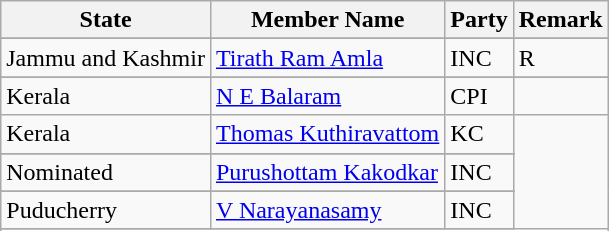<table class="wikitable sortable">
<tr>
<th>State</th>
<th>Member Name</th>
<th>Party</th>
<th>Remark</th>
</tr>
<tr>
</tr>
<tr>
<td>Jammu and Kashmir</td>
<td><a href='#'>Tirath Ram Amla</a></td>
<td>INC</td>
<td>R</td>
</tr>
<tr>
</tr>
<tr>
<td>Kerala</td>
<td><a href='#'>N E Balaram</a></td>
<td>CPI</td>
<td></td>
</tr>
<tr>
<td>Kerala</td>
<td><a href='#'>Thomas Kuthiravattom </a></td>
<td>KC</td>
</tr>
<tr>
</tr>
<tr>
<td>Nominated</td>
<td><a href='#'>Purushottam Kakodkar</a></td>
<td>INC</td>
</tr>
<tr>
</tr>
<tr>
<td>Puducherry</td>
<td><a href='#'>V Narayanasamy</a></td>
<td>INC</td>
</tr>
<tr>
</tr>
<tr>
</tr>
</table>
